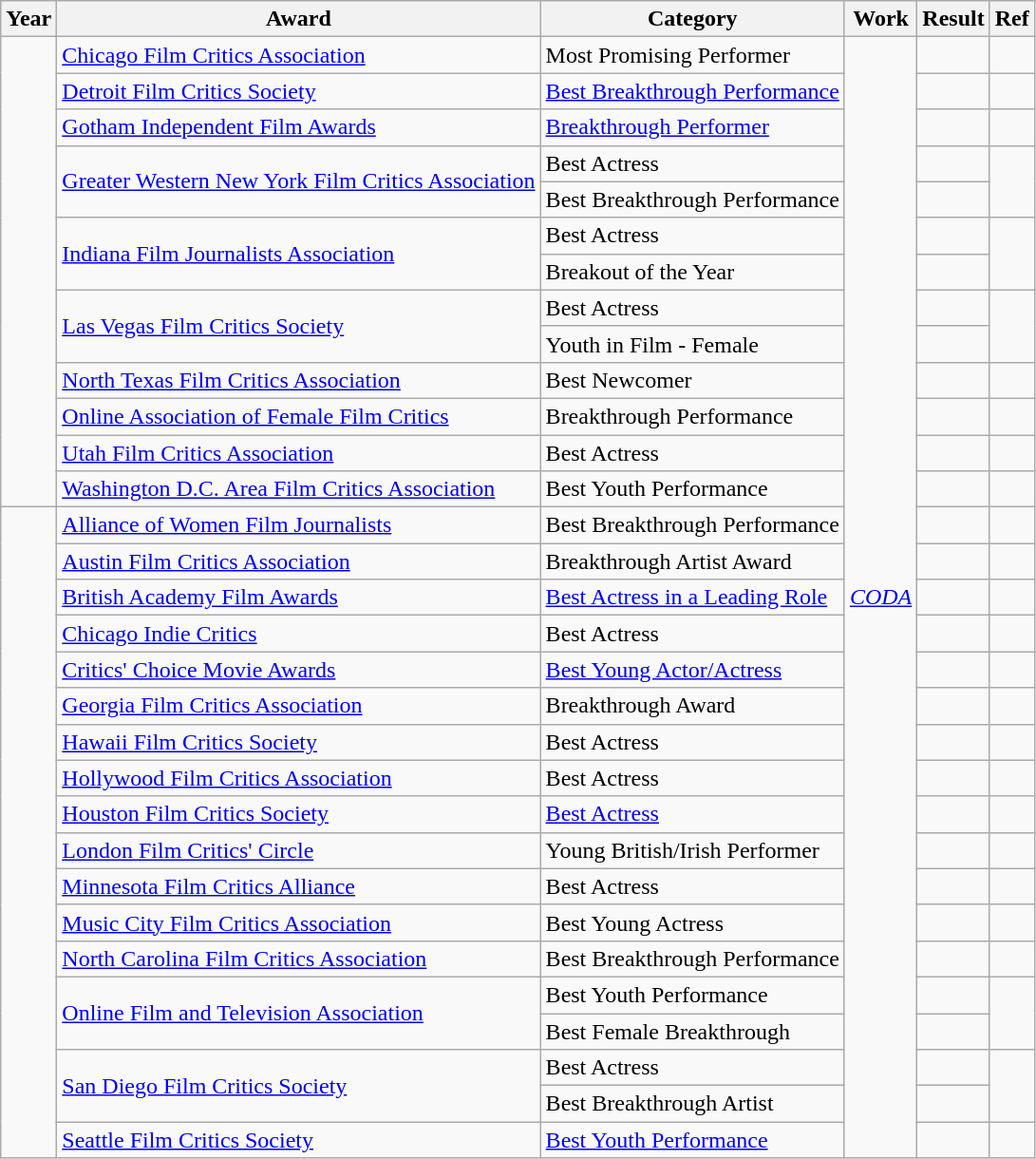<table class="wikitable sortable">
<tr>
<th>Year</th>
<th>Award</th>
<th>Category</th>
<th>Work</th>
<th>Result</th>
<th>Ref</th>
</tr>
<tr>
<td rowspan="13"></td>
<td><a href='#'>Chicago Film Critics Association</a></td>
<td>Most Promising Performer</td>
<td rowspan="31" style="text-align:center;"><em><a href='#'>CODA</a></em></td>
<td></td>
<td style="text-align: center;"></td>
</tr>
<tr>
<td><a href='#'>Detroit Film Critics Society</a></td>
<td><a href='#'>Best Breakthrough Performance</a></td>
<td></td>
<td style="text-align: center;"></td>
</tr>
<tr>
<td><a href='#'>Gotham Independent Film Awards</a></td>
<td><a href='#'>Breakthrough Performer</a></td>
<td></td>
<td style="text-align: center;"></td>
</tr>
<tr>
<td rowspan=2><a href='#'>Greater Western New York Film Critics Association</a></td>
<td>Best Actress</td>
<td></td>
<td style="text-align:center;" rowspan="2"></td>
</tr>
<tr>
<td>Best Breakthrough Performance</td>
<td></td>
</tr>
<tr>
<td rowspan=2><a href='#'>Indiana Film Journalists Association</a></td>
<td>Best Actress</td>
<td></td>
<td style="text-align:center;" rowspan="2"></td>
</tr>
<tr>
<td>Breakout of the Year</td>
<td></td>
</tr>
<tr>
<td rowspan=2><a href='#'>Las Vegas Film Critics Society</a></td>
<td>Best Actress</td>
<td></td>
<td style="text-align:center;" rowspan="2"></td>
</tr>
<tr>
<td>Youth in Film - Female</td>
<td></td>
</tr>
<tr>
<td><a href='#'>North Texas Film Critics Association</a></td>
<td>Best Newcomer</td>
<td></td>
<td style="text-align: center;"></td>
</tr>
<tr>
<td><a href='#'>Online Association of Female Film Critics</a></td>
<td>Breakthrough Performance</td>
<td></td>
<td style="text-align: center;"></td>
</tr>
<tr>
<td><a href='#'>Utah Film Critics Association</a></td>
<td>Best Actress</td>
<td></td>
<td style="text-align: center;"></td>
</tr>
<tr>
<td><a href='#'>Washington D.C. Area Film Critics Association</a></td>
<td>Best Youth Performance</td>
<td></td>
<td style="text-align: center;"></td>
</tr>
<tr>
<td rowspan="18"></td>
<td><a href='#'>Alliance of Women Film Journalists</a></td>
<td>Best Breakthrough Performance</td>
<td></td>
<td style="text-align: center;"></td>
</tr>
<tr>
<td><a href='#'>Austin Film Critics Association</a></td>
<td>Breakthrough Artist Award</td>
<td></td>
<td style="text-align: center;"></td>
</tr>
<tr>
<td><a href='#'>British Academy Film Awards</a></td>
<td><a href='#'>Best Actress in a Leading Role</a></td>
<td></td>
<td style="text-align: center;"></td>
</tr>
<tr>
<td><a href='#'>Chicago Indie Critics</a></td>
<td>Best Actress</td>
<td></td>
<td style="text-align: center;"></td>
</tr>
<tr>
<td><a href='#'>Critics' Choice Movie Awards</a></td>
<td><a href='#'>Best Young Actor/Actress</a></td>
<td></td>
<td style="text-align:center;"></td>
</tr>
<tr>
<td><a href='#'>Georgia Film Critics Association</a></td>
<td>Breakthrough Award</td>
<td></td>
<td style="text-align:center;"></td>
</tr>
<tr>
<td><a href='#'>Hawaii Film Critics Society</a></td>
<td>Best Actress</td>
<td></td>
<td style="text-align:center;"></td>
</tr>
<tr>
<td><a href='#'>Hollywood Film Critics Association</a></td>
<td>Best Actress</td>
<td></td>
<td style="text-align:center;"></td>
</tr>
<tr>
<td><a href='#'>Houston Film Critics Society</a></td>
<td><a href='#'>Best Actress</a></td>
<td></td>
<td style="text-align:center;"></td>
</tr>
<tr>
<td><a href='#'>London Film Critics' Circle</a></td>
<td>Young British/Irish Performer</td>
<td></td>
<td style="text-align:center;"></td>
</tr>
<tr>
<td><a href='#'>Minnesota Film Critics Alliance</a></td>
<td>Best Actress</td>
<td></td>
<td style="text-align:center;"></td>
</tr>
<tr>
<td><a href='#'>Music City Film Critics Association</a></td>
<td>Best Young Actress</td>
<td></td>
<td style="text-align: center;"></td>
</tr>
<tr>
<td><a href='#'>North Carolina Film Critics Association</a></td>
<td>Best Breakthrough Performance</td>
<td></td>
<td style="text-align: center;"></td>
</tr>
<tr>
<td rowspan=2><a href='#'>Online Film and Television Association</a></td>
<td>Best Youth Performance</td>
<td></td>
<td style="text-align:center;" rowspan="2"></td>
</tr>
<tr>
<td>Best Female Breakthrough</td>
<td></td>
</tr>
<tr>
<td rowspan=2><a href='#'>San Diego Film Critics Society</a></td>
<td>Best Actress</td>
<td></td>
<td style="text-align:center;" rowspan="2"></td>
</tr>
<tr>
<td>Best Breakthrough Artist</td>
<td></td>
</tr>
<tr>
<td><a href='#'>Seattle Film Critics Society</a></td>
<td><a href='#'>Best Youth Performance</a></td>
<td></td>
<td style="text-align: center;"></td>
</tr>
</table>
